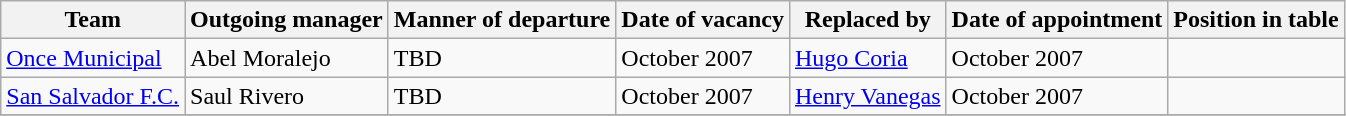<table class="wikitable">
<tr>
<th>Team</th>
<th>Outgoing manager</th>
<th>Manner of departure</th>
<th>Date of vacancy</th>
<th>Replaced by</th>
<th>Date of appointment</th>
<th>Position in table</th>
</tr>
<tr>
<td><a href='#'>Once Municipal</a></td>
<td> Abel Moralejo</td>
<td>TBD</td>
<td>October 2007</td>
<td> <a href='#'>Hugo Coria</a></td>
<td>October 2007</td>
<td></td>
</tr>
<tr>
<td><a href='#'>San Salvador F.C.</a></td>
<td> Saul Rivero</td>
<td>TBD</td>
<td>October 2007</td>
<td> <a href='#'>Henry Vanegas</a></td>
<td>October 2007</td>
<td></td>
</tr>
<tr>
</tr>
</table>
